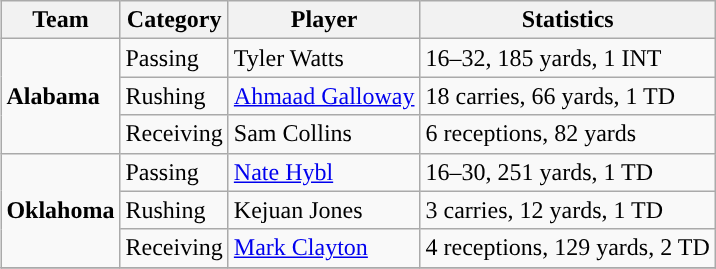<table class="wikitable" style="float: right;">
<tr>
<th>Team</th>
<th>Category</th>
<th>Player</th>
<th>Statistics</th>
</tr>
<tr>
<td rowspan=3><strong>Alabama</strong></td>
<td>Passing</td>
<td>Tyler Watts</td>
<td>16–32, 185 yards, 1 INT</td>
</tr>
<tr>
<td>Rushing</td>
<td><a href='#'>Ahmaad Galloway</a></td>
<td>18 carries, 66 yards, 1 TD</td>
</tr>
<tr>
<td>Receiving</td>
<td>Sam Collins</td>
<td>6 receptions, 82 yards</td>
</tr>
<tr>
<td rowspan=3><strong>Oklahoma</strong></td>
<td>Passing</td>
<td><a href='#'>Nate Hybl</a></td>
<td>16–30, 251 yards, 1 TD</td>
</tr>
<tr>
<td>Rushing</td>
<td>Kejuan Jones</td>
<td>3 carries, 12 yards, 1 TD</td>
</tr>
<tr>
<td>Receiving</td>
<td><a href='#'>Mark Clayton</a></td>
<td>4 receptions, 129 yards, 2 TD</td>
</tr>
<tr>
</tr>
</table>
